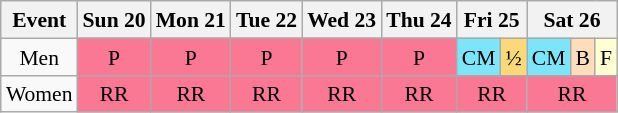<table class="wikitable" style="margin:0.5em auto; font-size:90%; line-height:1.25em; text-align:center">
<tr>
<th>Event</th>
<th>Sun 20</th>
<th>Mon 21</th>
<th>Tue 22</th>
<th>Wed 23</th>
<th>Thu 24</th>
<th colspan="2">Fri 25</th>
<th colspan="3">Sat 26</th>
</tr>
<tr>
<td>Men</td>
<td bgcolor="#FA7894">P</td>
<td bgcolor="#FA7894">P</td>
<td bgcolor="#FA7894">P</td>
<td bgcolor="#FA7894">P</td>
<td bgcolor="#FA7894">P</td>
<td bgcolor="#7DE5FA">CM</td>
<td bgcolor="#FAD978">½</td>
<td bgcolor="#7DE5FA">CM</td>
<td bgcolor="#fdb">B</td>
<td bgcolor="#ffffd1">F</td>
</tr>
<tr>
<td>Women</td>
<td bgcolor="#FA7894">RR</td>
<td bgcolor="#FA7894">RR</td>
<td bgcolor="#FA7894">RR</td>
<td bgcolor="#FA7894">RR</td>
<td bgcolor="#FA7894">RR</td>
<td colspan=2 bgcolor="#FA7894">RR</td>
<td colspan=3 bgcolor="#FA7894">RR</td>
</tr>
</table>
